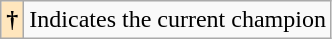<table class="wikitable">
<tr>
<th style="background:#ffe6bd;">†</th>
<td>Indicates the current champion</td>
</tr>
</table>
